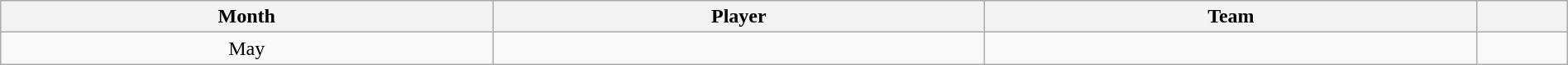<table class="wikitable" style="width: 100%; text-align:center;">
<tr>
<th width=60>Month</th>
<th width=60>Player</th>
<th width=60>Team</th>
<th width=5></th>
</tr>
<tr>
<td>May</td>
<td></td>
<td></td>
<td></td>
</tr>
</table>
